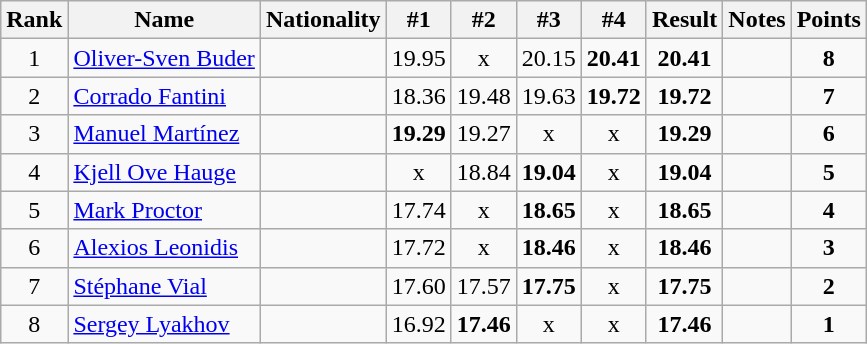<table class="wikitable sortable" style="text-align:center">
<tr>
<th>Rank</th>
<th>Name</th>
<th>Nationality</th>
<th>#1</th>
<th>#2</th>
<th>#3</th>
<th>#4</th>
<th>Result</th>
<th>Notes</th>
<th>Points</th>
</tr>
<tr>
<td>1</td>
<td align=left><a href='#'>Oliver-Sven Buder</a></td>
<td align=left></td>
<td>19.95</td>
<td>x</td>
<td>20.15</td>
<td><strong>20.41</strong></td>
<td><strong>20.41</strong></td>
<td></td>
<td><strong>8</strong></td>
</tr>
<tr>
<td>2</td>
<td align=left><a href='#'>Corrado Fantini</a></td>
<td align=left></td>
<td>18.36</td>
<td>19.48</td>
<td>19.63</td>
<td><strong>19.72</strong></td>
<td><strong>19.72</strong></td>
<td></td>
<td><strong>7</strong></td>
</tr>
<tr>
<td>3</td>
<td align=left><a href='#'>Manuel Martínez</a></td>
<td align=left></td>
<td><strong>19.29</strong></td>
<td>19.27</td>
<td>x</td>
<td>x</td>
<td><strong>19.29</strong></td>
<td></td>
<td><strong>6</strong></td>
</tr>
<tr>
<td>4</td>
<td align=left><a href='#'>Kjell Ove Hauge</a></td>
<td align=left></td>
<td>x</td>
<td>18.84</td>
<td><strong>19.04</strong></td>
<td>x</td>
<td><strong>19.04</strong></td>
<td></td>
<td><strong>5</strong></td>
</tr>
<tr>
<td>5</td>
<td align=left><a href='#'>Mark Proctor</a></td>
<td align=left></td>
<td>17.74</td>
<td>x</td>
<td><strong>18.65</strong></td>
<td>x</td>
<td><strong>18.65</strong></td>
<td></td>
<td><strong>4</strong></td>
</tr>
<tr>
<td>6</td>
<td align=left><a href='#'>Alexios Leonidis</a></td>
<td align=left></td>
<td>17.72</td>
<td>x</td>
<td><strong>18.46</strong></td>
<td>x</td>
<td><strong>18.46</strong></td>
<td></td>
<td><strong>3</strong></td>
</tr>
<tr>
<td>7</td>
<td align=left><a href='#'>Stéphane Vial</a></td>
<td align=left></td>
<td>17.60</td>
<td>17.57</td>
<td><strong>17.75</strong></td>
<td>x</td>
<td><strong>17.75</strong></td>
<td></td>
<td><strong>2</strong></td>
</tr>
<tr>
<td>8</td>
<td align=left><a href='#'>Sergey Lyakhov</a></td>
<td align=left></td>
<td>16.92</td>
<td><strong>17.46</strong></td>
<td>x</td>
<td>x</td>
<td><strong>17.46</strong></td>
<td></td>
<td><strong>1</strong></td>
</tr>
</table>
